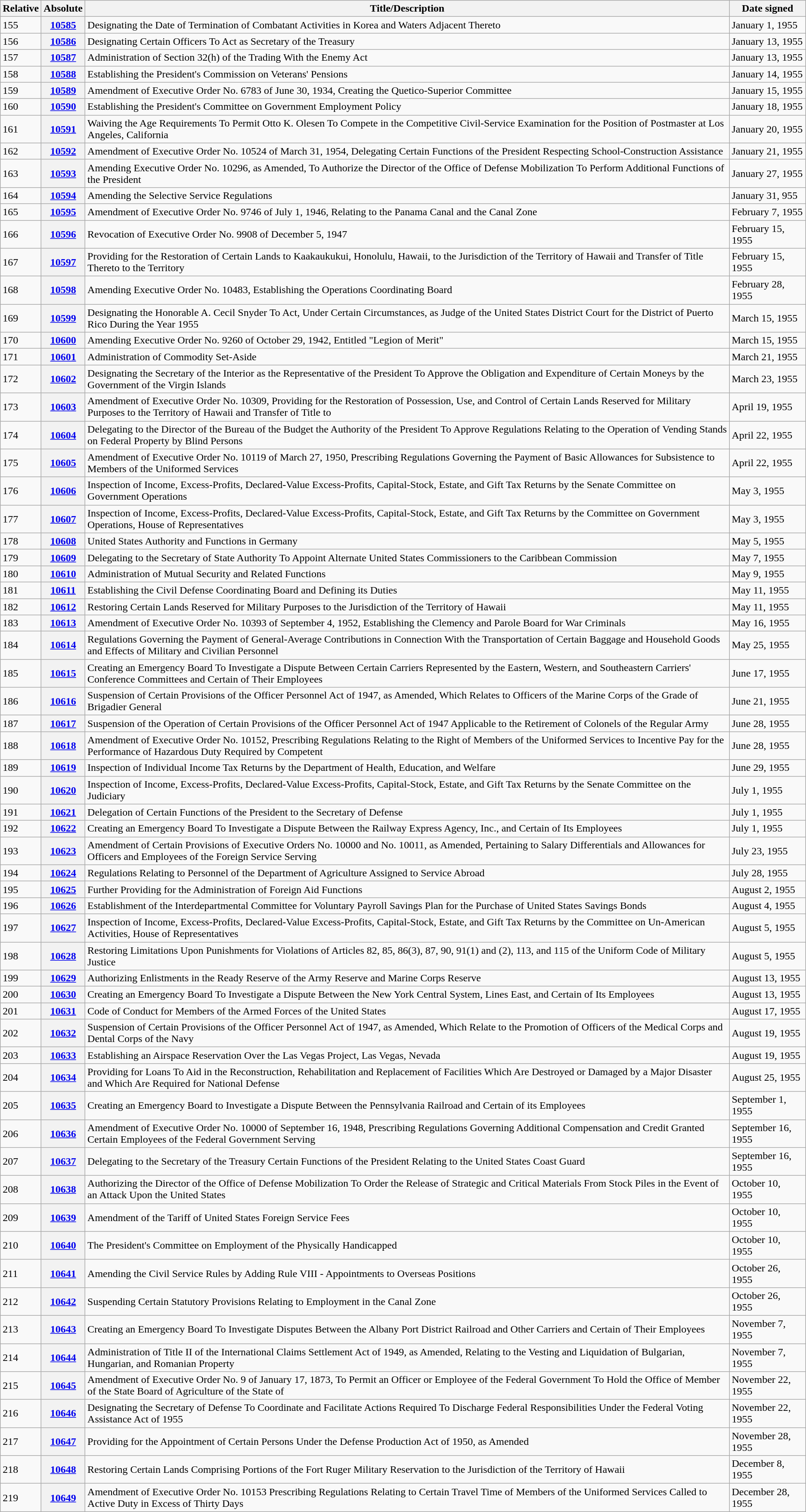<table class="wikitable">
<tr>
<th>Relative </th>
<th>Absolute </th>
<th>Title/Description</th>
<th>Date signed</th>
</tr>
<tr>
<td>155</td>
<th><a href='#'>10585</a></th>
<td>Designating the Date of Termination of Combatant Activities in Korea and Waters Adjacent Thereto</td>
<td>January 1, 1955</td>
</tr>
<tr>
<td>156</td>
<th><a href='#'>10586</a></th>
<td>Designating Certain Officers To Act as Secretary of the Treasury</td>
<td>January 13, 1955</td>
</tr>
<tr>
<td>157</td>
<th><a href='#'>10587</a></th>
<td>Administration of Section 32(h) of the Trading With the Enemy Act</td>
<td>January 13, 1955</td>
</tr>
<tr>
<td>158</td>
<th><a href='#'>10588</a></th>
<td>Establishing the President's Commission on Veterans' Pensions</td>
<td>January 14, 1955</td>
</tr>
<tr>
<td>159</td>
<th><a href='#'>10589</a></th>
<td>Amendment of Executive Order No. 6783 of June 30, 1934, Creating the Quetico-Superior Committee</td>
<td>January 15, 1955</td>
</tr>
<tr>
<td>160</td>
<th><a href='#'>10590</a></th>
<td>Establishing the President's Committee on Government Employment Policy</td>
<td>January 18, 1955</td>
</tr>
<tr>
<td>161</td>
<th><a href='#'>10591</a></th>
<td>Waiving the Age Requirements To Permit Otto K. Olesen To Compete in the Competitive Civil-Service Examination for the Position of Postmaster at Los Angeles, California</td>
<td>January 20, 1955</td>
</tr>
<tr>
<td>162</td>
<th><a href='#'>10592</a></th>
<td>Amendment of Executive Order No. 10524 of March 31, 1954, Delegating Certain Functions of the President Respecting School-Construction Assistance</td>
<td>January 21, 1955</td>
</tr>
<tr>
<td>163</td>
<th><a href='#'>10593</a></th>
<td>Amending Executive Order No. 10296, as Amended, To Authorize the Director of the Office of Defense Mobilization To Perform Additional Functions of the President</td>
<td>January 27, 1955</td>
</tr>
<tr>
<td>164</td>
<th><a href='#'>10594</a></th>
<td>Amending the Selective Service Regulations</td>
<td>January 31, 955</td>
</tr>
<tr>
<td>165</td>
<th><a href='#'>10595</a></th>
<td>Amendment of Executive Order No. 9746 of July 1, 1946, Relating to the Panama Canal and the Canal Zone</td>
<td>February 7, 1955</td>
</tr>
<tr>
<td>166</td>
<th><a href='#'>10596</a></th>
<td>Revocation of Executive Order No. 9908 of December 5, 1947</td>
<td>February 15, 1955</td>
</tr>
<tr>
<td>167</td>
<th><a href='#'>10597</a></th>
<td>Providing for the Restoration of Certain Lands to Kaakaukukui, Honolulu, Hawaii, to the Jurisdiction of the Territory of Hawaii and Transfer of Title Thereto to the Territory</td>
<td>February 15, 1955</td>
</tr>
<tr>
<td>168</td>
<th><a href='#'>10598</a></th>
<td>Amending Executive Order No. 10483, Establishing the Operations Coordinating Board</td>
<td>February 28, 1955</td>
</tr>
<tr>
<td>169</td>
<th><a href='#'>10599</a></th>
<td>Designating the Honorable A. Cecil Snyder To Act, Under Certain Circumstances, as Judge of the United States District Court for the District of Puerto Rico During the Year 1955</td>
<td>March 15, 1955</td>
</tr>
<tr>
<td>170</td>
<th><a href='#'>10600</a></th>
<td>Amending Executive Order No. 9260 of October 29, 1942, Entitled "Legion of Merit"</td>
<td>March 15, 1955</td>
</tr>
<tr>
<td>171</td>
<th><a href='#'>10601</a></th>
<td>Administration of Commodity Set-Aside</td>
<td>March 21, 1955</td>
</tr>
<tr>
<td>172</td>
<th><a href='#'>10602</a></th>
<td>Designating the Secretary of the Interior as the Representative of the President To Approve the Obligation and Expenditure of Certain Moneys by the Government of the Virgin Islands</td>
<td>March 23, 1955</td>
</tr>
<tr>
<td>173</td>
<th><a href='#'>10603</a></th>
<td>Amendment of Executive Order No. 10309, Providing for the Restoration of Possession, Use, and Control of Certain Lands Reserved for Military Purposes to the Territory of Hawaii and Transfer of Title to</td>
<td>April 19, 1955</td>
</tr>
<tr>
<td>174</td>
<th><a href='#'>10604</a></th>
<td>Delegating to the Director of the Bureau of the Budget the Authority of the President To Approve Regulations Relating to the Operation of Vending Stands on Federal Property by Blind Persons</td>
<td>April 22, 1955</td>
</tr>
<tr>
<td>175</td>
<th><a href='#'>10605</a></th>
<td>Amendment of Executive Order No. 10119 of March 27, 1950, Prescribing Regulations Governing the Payment of Basic Allowances for Subsistence to Members of the Uniformed Services</td>
<td>April 22, 1955</td>
</tr>
<tr>
<td>176</td>
<th><a href='#'>10606</a></th>
<td>Inspection of Income, Excess-Profits, Declared-Value Excess-Profits, Capital-Stock, Estate, and Gift Tax Returns by the Senate Committee on Government Operations</td>
<td>May 3, 1955</td>
</tr>
<tr>
<td>177</td>
<th><a href='#'>10607</a></th>
<td>Inspection of Income, Excess-Profits, Declared-Value Excess-Profits, Capital-Stock, Estate, and Gift Tax Returns by the Committee on Government Operations, House of Representatives</td>
<td>May 3, 1955</td>
</tr>
<tr>
<td>178</td>
<th><a href='#'>10608</a></th>
<td>United States Authority and Functions in Germany</td>
<td>May 5, 1955</td>
</tr>
<tr>
<td>179</td>
<th><a href='#'>10609</a></th>
<td>Delegating to the Secretary of State Authority To Appoint Alternate United States Commissioners to the Caribbean Commission</td>
<td>May 7, 1955</td>
</tr>
<tr>
<td>180</td>
<th><a href='#'>10610</a></th>
<td>Administration of Mutual Security and Related Functions</td>
<td>May 9, 1955</td>
</tr>
<tr>
<td>181</td>
<th><a href='#'>10611</a></th>
<td>Establishing the Civil Defense Coordinating Board and Defining its Duties</td>
<td>May 11, 1955</td>
</tr>
<tr>
<td>182</td>
<th><a href='#'>10612</a></th>
<td>Restoring Certain Lands Reserved for Military Purposes to the Jurisdiction of the Territory of Hawaii</td>
<td>May 11, 1955</td>
</tr>
<tr>
<td>183</td>
<th><a href='#'>10613</a></th>
<td>Amendment of Executive Order No. 10393 of September 4, 1952, Establishing the Clemency and Parole Board for War Criminals</td>
<td>May 16, 1955</td>
</tr>
<tr>
<td>184</td>
<th><a href='#'>10614</a></th>
<td>Regulations Governing the Payment of General-Average Contributions in Connection With the Transportation of Certain Baggage and Household Goods and Effects of Military and Civilian Personnel</td>
<td>May 25, 1955</td>
</tr>
<tr>
<td>185</td>
<th><a href='#'>10615</a></th>
<td>Creating an Emergency Board To Investigate a Dispute Between Certain Carriers Represented by the Eastern, Western, and Southeastern Carriers' Conference Committees and Certain of Their Employees</td>
<td>June 17, 1955</td>
</tr>
<tr>
<td>186</td>
<th><a href='#'>10616</a></th>
<td>Suspension of Certain Provisions of the Officer Personnel Act of 1947, as Amended, Which Relates to Officers of the Marine Corps of the Grade of Brigadier General</td>
<td>June 21, 1955</td>
</tr>
<tr>
<td>187</td>
<th><a href='#'>10617</a></th>
<td>Suspension of the Operation of Certain Provisions of the Officer Personnel Act of 1947 Applicable to the Retirement of Colonels of the Regular Army</td>
<td>June 28, 1955</td>
</tr>
<tr>
<td>188</td>
<th><a href='#'>10618</a></th>
<td>Amendment of Executive Order No. 10152, Prescribing Regulations Relating to the Right of Members of the Uniformed Services to Incentive Pay for the Performance of Hazardous Duty Required by Competent</td>
<td>June 28, 1955</td>
</tr>
<tr>
<td>189</td>
<th><a href='#'>10619</a></th>
<td>Inspection of Individual Income Tax Returns by the Department of Health, Education, and Welfare</td>
<td>June 29, 1955</td>
</tr>
<tr>
<td>190</td>
<th><a href='#'>10620</a></th>
<td>Inspection of Income, Excess-Profits, Declared-Value Excess-Profits, Capital-Stock, Estate, and Gift Tax Returns by the Senate Committee on the Judiciary</td>
<td>July 1, 1955</td>
</tr>
<tr>
<td>191</td>
<th><a href='#'>10621</a></th>
<td>Delegation of Certain Functions of the President to the Secretary of Defense</td>
<td>July 1, 1955</td>
</tr>
<tr>
<td>192</td>
<th><a href='#'>10622</a></th>
<td>Creating an Emergency Board To Investigate a Dispute Between the Railway Express Agency, Inc., and Certain of Its Employees</td>
<td>July 1, 1955</td>
</tr>
<tr>
<td>193</td>
<th><a href='#'>10623</a></th>
<td>Amendment of Certain Provisions of Executive Orders No. 10000 and No. 10011, as Amended, Pertaining to Salary Differentials and Allowances for Officers and Employees of the Foreign Service Serving</td>
<td>July 23, 1955</td>
</tr>
<tr>
<td>194</td>
<th><a href='#'>10624</a></th>
<td>Regulations Relating to Personnel of the Department of Agriculture Assigned to Service Abroad</td>
<td>July 28, 1955</td>
</tr>
<tr>
<td>195</td>
<th><a href='#'>10625</a></th>
<td>Further Providing for the Administration of Foreign Aid Functions</td>
<td>August 2, 1955</td>
</tr>
<tr>
<td>196</td>
<th><a href='#'>10626</a></th>
<td>Establishment of the Interdepartmental Committee for Voluntary Payroll Savings Plan for the Purchase of United States Savings Bonds</td>
<td>August 4, 1955</td>
</tr>
<tr>
<td>197</td>
<th><a href='#'>10627</a></th>
<td>Inspection of Income, Excess-Profits, Declared-Value Excess-Profits, Capital-Stock, Estate, and Gift Tax Returns by the Committee on Un-American Activities, House of Representatives</td>
<td>August 5, 1955</td>
</tr>
<tr>
<td>198</td>
<th><a href='#'>10628</a></th>
<td>Restoring Limitations Upon Punishments for Violations of Articles 82, 85, 86(3), 87, 90, 91(1) and (2), 113, and 115 of the Uniform Code of Military Justice</td>
<td>August 5, 1955</td>
</tr>
<tr>
<td>199</td>
<th><a href='#'>10629</a></th>
<td>Authorizing Enlistments in the Ready Reserve of the Army Reserve and Marine Corps Reserve</td>
<td>August 13, 1955</td>
</tr>
<tr>
<td>200</td>
<th><a href='#'>10630</a></th>
<td>Creating an Emergency Board To Investigate a Dispute Between the New York Central System, Lines East, and Certain of Its Employees</td>
<td>August 13, 1955</td>
</tr>
<tr>
<td>201</td>
<th><a href='#'>10631</a></th>
<td>Code of Conduct for Members of the Armed Forces of the United States</td>
<td>August 17, 1955</td>
</tr>
<tr>
<td>202</td>
<th><a href='#'>10632</a></th>
<td>Suspension of Certain Provisions of the Officer Personnel Act of 1947, as Amended, Which Relate to the Promotion of Officers of the Medical Corps and Dental Corps of the Navy</td>
<td>August 19, 1955</td>
</tr>
<tr>
<td>203</td>
<th><a href='#'>10633</a></th>
<td>Establishing an Airspace Reservation Over the Las Vegas Project, Las Vegas, Nevada</td>
<td>August 19, 1955</td>
</tr>
<tr>
<td>204</td>
<th><a href='#'>10634</a></th>
<td>Providing for Loans To Aid in the Reconstruction, Rehabilitation and Replacement of Facilities Which Are Destroyed or Damaged by a Major Disaster and Which Are Required for National Defense</td>
<td>August 25, 1955</td>
</tr>
<tr>
<td>205</td>
<th><a href='#'>10635</a></th>
<td>Creating an Emergency Board to Investigate a Dispute Between the Pennsylvania Railroad and Certain of its Employees</td>
<td>September 1, 1955</td>
</tr>
<tr>
<td>206</td>
<th><a href='#'>10636</a></th>
<td>Amendment of Executive Order No. 10000 of September 16, 1948, Prescribing Regulations Governing Additional Compensation and Credit Granted Certain Employees of the Federal Government Serving</td>
<td>September 16, 1955</td>
</tr>
<tr>
<td>207</td>
<th><a href='#'>10637</a></th>
<td>Delegating to the Secretary of the Treasury Certain Functions of the President Relating to the United States Coast Guard</td>
<td>September 16, 1955</td>
</tr>
<tr>
<td>208</td>
<th><a href='#'>10638</a></th>
<td>Authorizing the Director of the Office of Defense Mobilization To Order the Release of Strategic and Critical Materials From Stock Piles in the Event of an Attack Upon the United States</td>
<td>October 10, 1955</td>
</tr>
<tr>
<td>209</td>
<th><a href='#'>10639</a></th>
<td>Amendment of the Tariff of United States Foreign Service Fees</td>
<td>October 10, 1955</td>
</tr>
<tr>
<td>210</td>
<th><a href='#'>10640</a></th>
<td>The President's Committee on Employment of the Physically Handicapped</td>
<td>October 10, 1955</td>
</tr>
<tr>
<td>211</td>
<th><a href='#'>10641</a></th>
<td>Amending the Civil Service Rules by Adding Rule VIII - Appointments to Overseas Positions</td>
<td>October 26, 1955</td>
</tr>
<tr>
<td>212</td>
<th><a href='#'>10642</a></th>
<td>Suspending Certain Statutory Provisions Relating to Employment in the Canal Zone</td>
<td>October 26, 1955</td>
</tr>
<tr>
<td>213</td>
<th><a href='#'>10643</a></th>
<td>Creating an Emergency Board To Investigate Disputes Between the Albany Port District Railroad and Other Carriers and Certain of Their Employees</td>
<td>November 7, 1955</td>
</tr>
<tr>
<td>214</td>
<th><a href='#'>10644</a></th>
<td>Administration of Title II of the International Claims Settlement Act of 1949, as Amended, Relating to the Vesting and Liquidation of Bulgarian, Hungarian, and Romanian Property</td>
<td>November 7, 1955</td>
</tr>
<tr>
<td>215</td>
<th><a href='#'>10645</a></th>
<td>Amendment of Executive Order No. 9 of January 17, 1873, To Permit an Officer or Employee of the Federal Government To Hold the Office of Member of the State Board of Agriculture of the State of</td>
<td>November 22, 1955</td>
</tr>
<tr>
<td>216</td>
<th><a href='#'>10646</a></th>
<td>Designating the Secretary of Defense To Coordinate and Facilitate Actions Required To Discharge Federal Responsibilities Under the Federal Voting Assistance Act of 1955</td>
<td>November 22, 1955</td>
</tr>
<tr>
<td>217</td>
<th><a href='#'>10647</a></th>
<td>Providing for the Appointment of Certain Persons Under the Defense Production Act of 1950, as Amended</td>
<td>November 28, 1955</td>
</tr>
<tr>
<td>218</td>
<th><a href='#'>10648</a></th>
<td>Restoring Certain Lands Comprising Portions of the Fort Ruger Military Reservation to the Jurisdiction of the Territory of Hawaii</td>
<td>December 8, 1955</td>
</tr>
<tr>
<td>219</td>
<th><a href='#'>10649</a></th>
<td>Amendment of Executive Order No. 10153 Prescribing Regulations Relating to Certain Travel Time of Members of the Uniformed Services Called to Active Duty in Excess of Thirty Days</td>
<td>December 28, 1955</td>
</tr>
</table>
